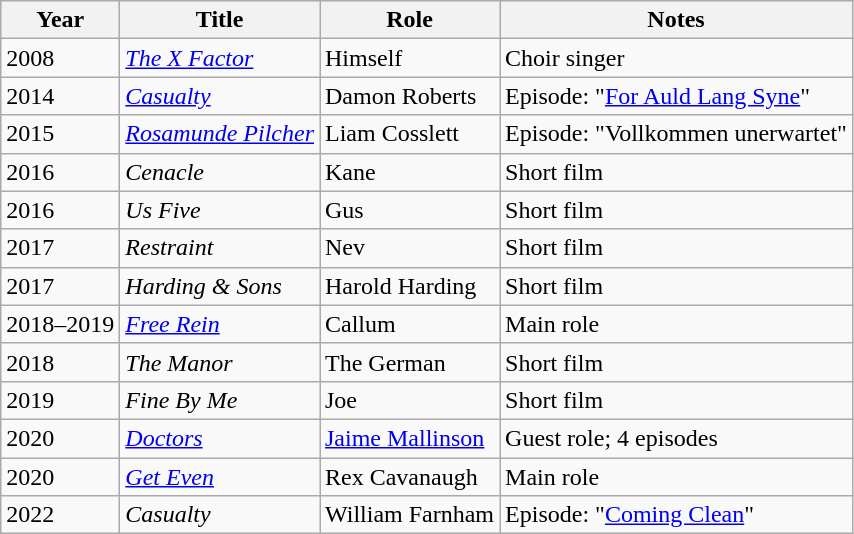<table class="wikitable sortable">
<tr>
<th>Year</th>
<th>Title</th>
<th>Role</th>
<th class="unsortable">Notes</th>
</tr>
<tr>
<td>2008</td>
<td><em><a href='#'>The X Factor</a></em></td>
<td>Himself</td>
<td>Choir singer</td>
</tr>
<tr>
<td>2014</td>
<td><em><a href='#'>Casualty</a></em></td>
<td>Damon Roberts</td>
<td>Episode: "<a href='#'>For Auld Lang Syne</a>"</td>
</tr>
<tr>
<td>2015</td>
<td><em><a href='#'>Rosamunde Pilcher</a></em></td>
<td>Liam Cosslett</td>
<td>Episode: "Vollkommen unerwartet"</td>
</tr>
<tr>
<td>2016</td>
<td><em>Cenacle</em></td>
<td>Kane</td>
<td>Short film</td>
</tr>
<tr>
<td>2016</td>
<td><em>Us Five</em></td>
<td>Gus</td>
<td>Short film</td>
</tr>
<tr>
<td>2017</td>
<td><em>Restraint</em></td>
<td>Nev</td>
<td>Short film</td>
</tr>
<tr>
<td>2017</td>
<td><em>Harding & Sons</em></td>
<td>Harold Harding</td>
<td>Short film</td>
</tr>
<tr>
<td>2018–2019</td>
<td><em><a href='#'>Free Rein</a></em></td>
<td>Callum</td>
<td>Main role</td>
</tr>
<tr>
<td>2018</td>
<td><em>The Manor</em></td>
<td>The German</td>
<td>Short film</td>
</tr>
<tr>
<td>2019</td>
<td><em>Fine By Me</em></td>
<td>Joe</td>
<td>Short film</td>
</tr>
<tr>
<td>2020</td>
<td><em><a href='#'>Doctors</a></em></td>
<td><a href='#'>Jaime Mallinson</a></td>
<td>Guest role; 4 episodes</td>
</tr>
<tr>
<td>2020</td>
<td><em><a href='#'>Get Even</a></em></td>
<td>Rex Cavanaugh</td>
<td>Main role</td>
</tr>
<tr>
<td>2022</td>
<td><em>Casualty</em></td>
<td>William Farnham</td>
<td>Episode: "<a href='#'>Coming Clean</a>"</td>
</tr>
</table>
